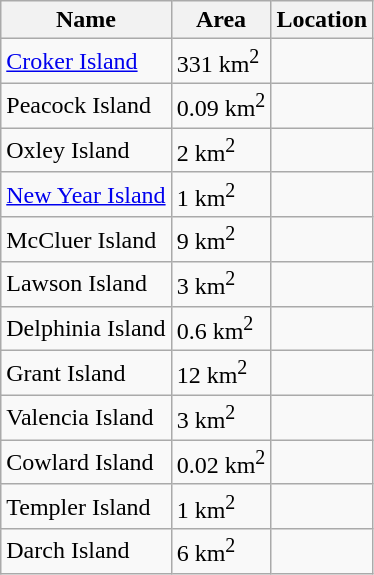<table class="wikitable">
<tr>
<th>Name</th>
<th>Area</th>
<th>Location</th>
</tr>
<tr>
<td><a href='#'>Croker Island</a></td>
<td>331 km<sup>2</sup></td>
<td></td>
</tr>
<tr>
<td>Peacock Island</td>
<td>0.09 km<sup>2</sup></td>
<td></td>
</tr>
<tr>
<td>Oxley Island</td>
<td>2 km<sup>2</sup></td>
<td></td>
</tr>
<tr>
<td><a href='#'>New Year Island</a></td>
<td>1 km<sup>2</sup></td>
<td></td>
</tr>
<tr>
<td>McCluer Island</td>
<td>9 km<sup>2</sup> </td>
<td></td>
</tr>
<tr>
<td>Lawson Island</td>
<td>3 km<sup>2</sup></td>
<td></td>
</tr>
<tr>
<td>Delphinia Island</td>
<td>0.6 km<sup>2</sup></td>
<td></td>
</tr>
<tr>
<td>Grant Island</td>
<td>12 km<sup>2</sup></td>
<td></td>
</tr>
<tr>
<td>Valencia Island</td>
<td>3 km<sup>2</sup></td>
<td></td>
</tr>
<tr>
<td>Cowlard Island</td>
<td>0.02 km<sup>2</sup></td>
<td></td>
</tr>
<tr>
<td>Templer Island</td>
<td>1 km<sup>2</sup></td>
<td></td>
</tr>
<tr>
<td>Darch Island</td>
<td>6 km<sup>2</sup></td>
<td></td>
</tr>
</table>
